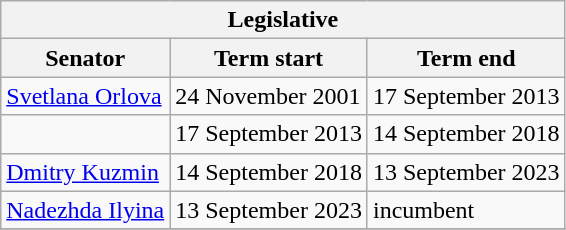<table class="wikitable sortable">
<tr>
<th colspan=3>Legislative</th>
</tr>
<tr>
<th>Senator</th>
<th>Term start</th>
<th>Term end</th>
</tr>
<tr>
<td><a href='#'>Svetlana Orlova</a></td>
<td>24 November 2001</td>
<td>17 September 2013</td>
</tr>
<tr>
<td></td>
<td>17 September 2013</td>
<td>14 September 2018</td>
</tr>
<tr>
<td><a href='#'>Dmitry Kuzmin</a></td>
<td>14 September 2018</td>
<td>13 September 2023</td>
</tr>
<tr>
<td><a href='#'>Nadezhda Ilyina</a></td>
<td>13 September 2023</td>
<td>incumbent</td>
</tr>
<tr>
</tr>
</table>
